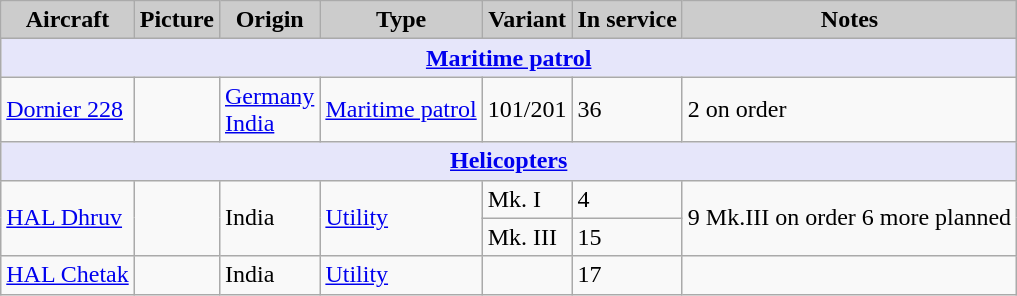<table class="wikitable sortable">
<tr>
<th style="text-align:center; background:#ccc;">Aircraft</th>
<th style="text-align:center; background:#ccc;">Picture</th>
<th style="text-align:center; background:#ccc;">Origin</th>
<th style="text-align:center; background:#ccc;">Type</th>
<th style="text-align:center; background:#ccc;">Variant</th>
<th style="text-align:center; background:#ccc;">In service</th>
<th style="text-align:center; background:#ccc;">Notes</th>
</tr>
<tr>
<th style="align: center; background: lavender;" colspan="7"><a href='#'>Maritime patrol</a></th>
</tr>
<tr>
<td><a href='#'>Dornier 228</a></td>
<td></td>
<td><a href='#'>Germany</a><br><a href='#'>India</a></td>
<td><a href='#'>Maritime patrol</a></td>
<td>101/201</td>
<td>36</td>
<td>2 on order</td>
</tr>
<tr>
<th style="align: center; background: lavender;" colspan="7"><a href='#'>Helicopters</a></th>
</tr>
<tr>
<td rowspan='2'><a href='#'>HAL Dhruv</a></td>
<td rowspan='2'></td>
<td rowspan='2'>India</td>
<td rowspan='2'><a href='#'>Utility</a></td>
<td>Mk. I</td>
<td>4</td>
<td rowspan='2'>9 Mk.III on order 6 more planned</td>
</tr>
<tr>
<td>Mk. III</td>
<td>15</td>
</tr>
<tr>
<td><a href='#'>HAL Chetak</a></td>
<td></td>
<td>India</td>
<td><a href='#'>Utility</a></td>
<td></td>
<td>17</td>
<td></td>
</tr>
</table>
